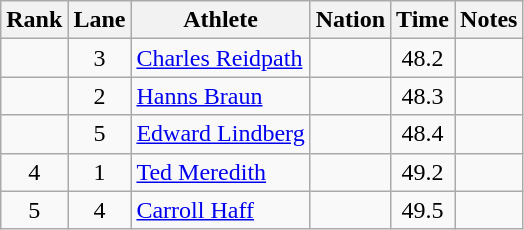<table class="wikitable sortable" style="text-align:center">
<tr>
<th>Rank</th>
<th>Lane</th>
<th>Athlete</th>
<th>Nation</th>
<th>Time</th>
<th>Notes</th>
</tr>
<tr>
<td></td>
<td>3</td>
<td align=left><a href='#'>Charles Reidpath</a></td>
<td align=left></td>
<td>48.2</td>
<td></td>
</tr>
<tr>
<td></td>
<td>2</td>
<td align=left><a href='#'>Hanns Braun</a></td>
<td align=left></td>
<td>48.3</td>
<td></td>
</tr>
<tr>
<td></td>
<td>5</td>
<td align=left><a href='#'>Edward Lindberg</a></td>
<td align=left></td>
<td>48.4</td>
<td></td>
</tr>
<tr>
<td>4</td>
<td>1</td>
<td align=left><a href='#'>Ted Meredith</a></td>
<td align=left></td>
<td>49.2</td>
<td></td>
</tr>
<tr>
<td>5</td>
<td>4</td>
<td align=left><a href='#'>Carroll Haff</a></td>
<td align=left></td>
<td>49.5</td>
<td></td>
</tr>
</table>
